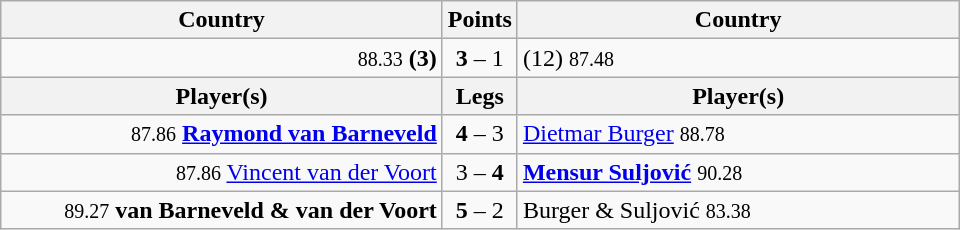<table class=wikitable style="text-align:center">
<tr>
<th width=287>Country</th>
<th width=1>Points</th>
<th width=287>Country</th>
</tr>
<tr align=left>
<td align=right><small><span>88.33</span></small> <strong> (3)</strong></td>
<td align=center><strong>3</strong> – 1</td>
<td> (12) <small><span>87.48</span></small></td>
</tr>
<tr>
<th width=287>Player(s)</th>
<th width=1>Legs</th>
<th width=287>Player(s)</th>
</tr>
<tr align=left>
<td align=right><small><span>87.86</span></small> <strong><a href='#'>Raymond van Barneveld</a></strong></td>
<td align=center><strong>4</strong> – 3</td>
<td><a href='#'>Dietmar Burger</a> <small><span>88.78</span></small></td>
</tr>
<tr align=left>
<td align=right><small><span>87.86</span></small> <a href='#'>Vincent van der Voort</a></td>
<td align=center>3 – <strong>4</strong></td>
<td><strong><a href='#'>Mensur Suljović</a></strong> <small><span>90.28</span></small></td>
</tr>
<tr align=left>
<td align=right><small><span>89.27</span></small> <strong>van Barneveld & van der Voort</strong></td>
<td align=center><strong>5</strong> – 2</td>
<td>Burger & Suljović <small><span>83.38</span></small></td>
</tr>
</table>
